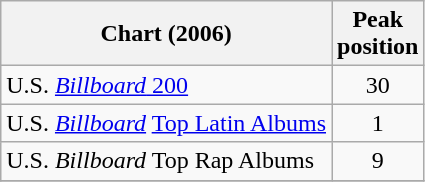<table class="wikitable">
<tr>
<th>Chart (2006)</th>
<th>Peak<br>position</th>
</tr>
<tr>
<td>U.S. <a href='#'><em>Billboard</em> 200</a></td>
<td align="center">30</td>
</tr>
<tr>
<td>U.S. <em><a href='#'>Billboard</a></em> <a href='#'>Top Latin Albums</a></td>
<td align="center">1</td>
</tr>
<tr>
<td>U.S. <em>Billboard</em> Top Rap Albums</td>
<td align="center">9</td>
</tr>
<tr>
</tr>
</table>
